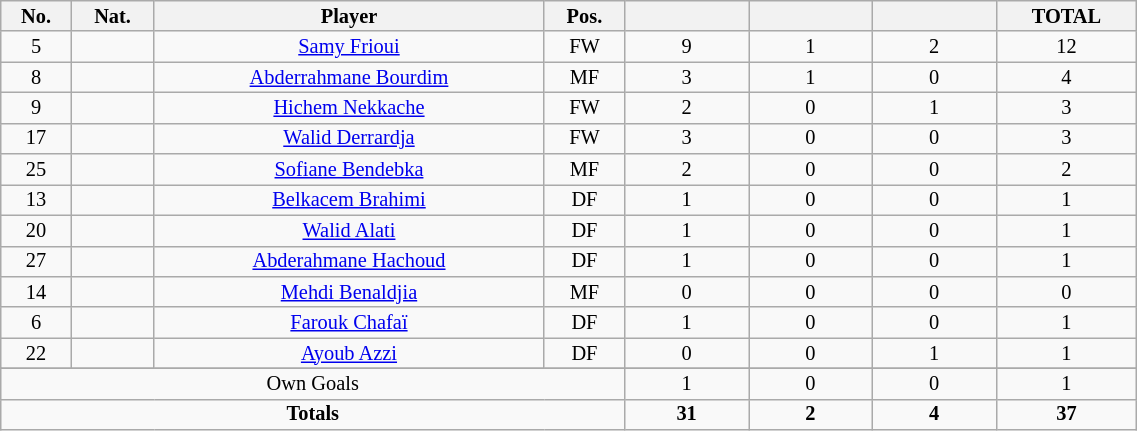<table class="wikitable sortable alternance"  style="font-size:85%; text-align:center; line-height:14px; width:60%;">
<tr>
<th width=10>No.</th>
<th width=10>Nat.</th>
<th width=140>Player</th>
<th width=10>Pos.</th>
<th width=40></th>
<th width=40></th>
<th width=40></th>
<th width=10>TOTAL</th>
</tr>
<tr>
<td>5</td>
<td></td>
<td><a href='#'>Samy Frioui</a></td>
<td>FW</td>
<td>9</td>
<td>1</td>
<td>2</td>
<td>12</td>
</tr>
<tr>
<td>8</td>
<td></td>
<td><a href='#'>Abderrahmane Bourdim</a></td>
<td>MF</td>
<td>3</td>
<td>1</td>
<td>0</td>
<td>4</td>
</tr>
<tr>
<td>9</td>
<td></td>
<td><a href='#'>Hichem Nekkache</a></td>
<td>FW</td>
<td>2</td>
<td>0</td>
<td>1</td>
<td>3</td>
</tr>
<tr>
<td>17</td>
<td></td>
<td><a href='#'>Walid Derrardja</a></td>
<td>FW</td>
<td>3</td>
<td>0</td>
<td>0</td>
<td>3</td>
</tr>
<tr>
<td>25</td>
<td></td>
<td><a href='#'>Sofiane Bendebka</a></td>
<td>MF</td>
<td>2</td>
<td>0</td>
<td>0</td>
<td>2</td>
</tr>
<tr>
<td>13</td>
<td></td>
<td><a href='#'>Belkacem Brahimi</a></td>
<td>DF</td>
<td>1</td>
<td>0</td>
<td>0</td>
<td>1</td>
</tr>
<tr>
<td>20</td>
<td></td>
<td><a href='#'>Walid Alati</a></td>
<td>DF</td>
<td>1</td>
<td>0</td>
<td>0</td>
<td>1</td>
</tr>
<tr>
<td>27</td>
<td></td>
<td><a href='#'>Abderahmane Hachoud</a></td>
<td>DF</td>
<td>1</td>
<td>0</td>
<td>0</td>
<td>1</td>
</tr>
<tr>
<td>14</td>
<td></td>
<td><a href='#'>Mehdi Benaldjia</a></td>
<td>MF</td>
<td>0</td>
<td>0</td>
<td>0</td>
<td>0</td>
</tr>
<tr>
<td>6</td>
<td></td>
<td><a href='#'>Farouk Chafaï</a></td>
<td>DF</td>
<td>1</td>
<td>0</td>
<td>0</td>
<td>1</td>
</tr>
<tr>
<td>22</td>
<td></td>
<td><a href='#'>Ayoub Azzi</a></td>
<td>DF</td>
<td>0</td>
<td>0</td>
<td>1</td>
<td>1</td>
</tr>
<tr>
</tr>
<tr class="sortbottom">
<td colspan="4">Own Goals</td>
<td>1</td>
<td>0</td>
<td>0</td>
<td>1</td>
</tr>
<tr class="sortbottom">
<td colspan="4"><strong>Totals</strong></td>
<td><strong>31</strong></td>
<td><strong>2</strong></td>
<td><strong>4</strong></td>
<td><strong>37</strong></td>
</tr>
</table>
